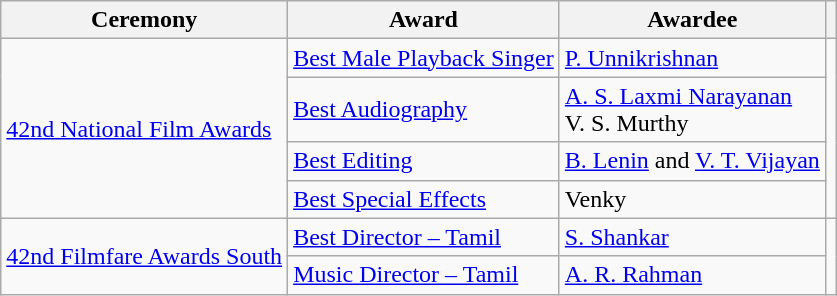<table class="wikitable">
<tr>
<th>Ceremony</th>
<th>Award</th>
<th>Awardee</th>
<th></th>
</tr>
<tr>
<td rowspan="4"><a href='#'>42nd National Film Awards</a></td>
<td><a href='#'>Best Male Playback Singer</a></td>
<td><a href='#'>P. Unnikrishnan</a></td>
<td rowspan="4" style="text-align:center;"></td>
</tr>
<tr>
<td><a href='#'>Best Audiography</a></td>
<td><a href='#'>A. S. Laxmi Narayanan</a><br>V. S. Murthy</td>
</tr>
<tr>
<td><a href='#'>Best Editing</a></td>
<td><a href='#'>B. Lenin</a> and <a href='#'>V. T. Vijayan</a></td>
</tr>
<tr>
<td><a href='#'>Best Special Effects</a></td>
<td>Venky</td>
</tr>
<tr>
<td rowspan="2"><a href='#'>42nd Filmfare Awards South</a></td>
<td><a href='#'>Best Director – Tamil</a></td>
<td><a href='#'>S. Shankar</a></td>
<td rowspan="2" style="text-align:center;"></td>
</tr>
<tr>
<td><a href='#'>Music Director – Tamil</a></td>
<td><a href='#'>A. R. Rahman</a></td>
</tr>
</table>
